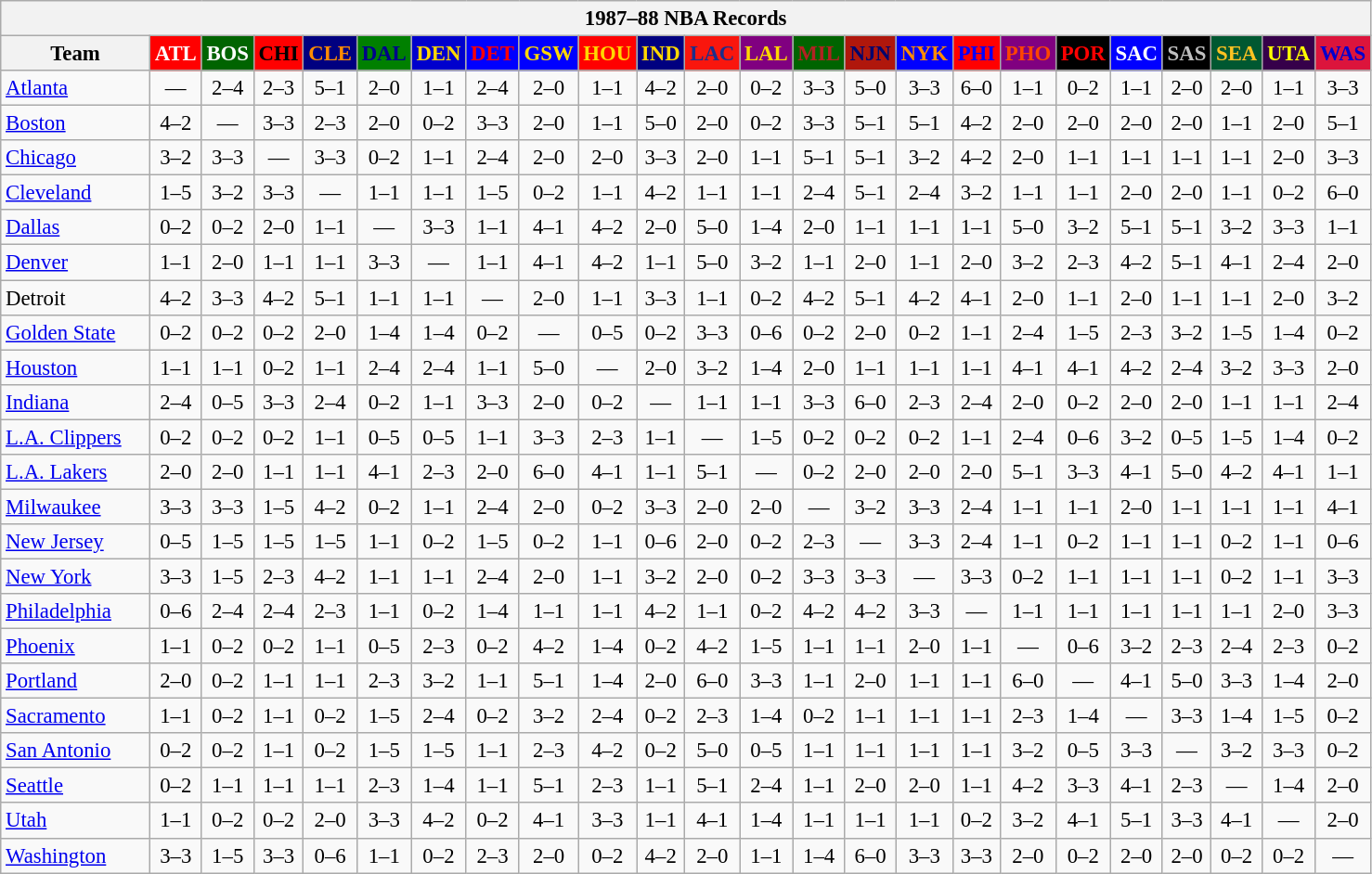<table class="wikitable" style="font-size:95%; text-align:center;">
<tr>
<th colspan=24>1987–88 NBA Records</th>
</tr>
<tr>
<th width=100>Team</th>
<th style="background:#FF0000;color:#FFFFFF;width=35">ATL</th>
<th style="background:#006400;color:#FFFFFF;width=35">BOS</th>
<th style="background:#FF0000;color:#000000;width=35">CHI</th>
<th style="background:#000080;color:#FF8C00;width=35">CLE</th>
<th style="background:#008000;color:#00008B;width=35">DAL</th>
<th style="background:#0000CD;color:#FFD700;width=35">DEN</th>
<th style="background:#0000FF;color:#FF0000;width=35">DET</th>
<th style="background:#0000FF;color:#FFD700;width=35">GSW</th>
<th style="background:#FF0000;color:#FFD700;width=35">HOU</th>
<th style="background:#000080;color:#FFD700;width=35">IND</th>
<th style="background:#F9160D;color:#1A2E8B;width=35">LAC</th>
<th style="background:#800080;color:#FFD700;width=35">LAL</th>
<th style="background:#006400;color:#B22222;width=35">MIL</th>
<th style="background:#B0170C;color:#00056D;width=35">NJN</th>
<th style="background:#0000FF;color:#FF8C00;width=35">NYK</th>
<th style="background:#FF0000;color:#0000FF;width=35">PHI</th>
<th style="background:#800080;color:#FF4500;width=35">PHO</th>
<th style="background:#000000;color:#FF0000;width=35">POR</th>
<th style="background:#0000FF;color:#FFFFFF;width=35">SAC</th>
<th style="background:#000000;color:#C0C0C0;width=35">SAS</th>
<th style="background:#005831;color:#FFC322;width=35">SEA</th>
<th style="background:#36004A;color:#FFFF00;width=35">UTA</th>
<th style="background:#DC143C;color:#0000CD;width=35">WAS</th>
</tr>
<tr>
<td style="text-align:left;"><a href='#'>Atlanta</a></td>
<td>—</td>
<td>2–4</td>
<td>2–3</td>
<td>5–1</td>
<td>2–0</td>
<td>1–1</td>
<td>2–4</td>
<td>2–0</td>
<td>1–1</td>
<td>4–2</td>
<td>2–0</td>
<td>0–2</td>
<td>3–3</td>
<td>5–0</td>
<td>3–3</td>
<td>6–0</td>
<td>1–1</td>
<td>0–2</td>
<td>1–1</td>
<td>2–0</td>
<td>2–0</td>
<td>1–1</td>
<td>3–3</td>
</tr>
<tr>
<td style="text-align:left;"><a href='#'>Boston</a></td>
<td>4–2</td>
<td>—</td>
<td>3–3</td>
<td>2–3</td>
<td>2–0</td>
<td>0–2</td>
<td>3–3</td>
<td>2–0</td>
<td>1–1</td>
<td>5–0</td>
<td>2–0</td>
<td>0–2</td>
<td>3–3</td>
<td>5–1</td>
<td>5–1</td>
<td>4–2</td>
<td>2–0</td>
<td>2–0</td>
<td>2–0</td>
<td>2–0</td>
<td>1–1</td>
<td>2–0</td>
<td>5–1</td>
</tr>
<tr>
<td style="text-align:left;"><a href='#'>Chicago</a></td>
<td>3–2</td>
<td>3–3</td>
<td>—</td>
<td>3–3</td>
<td>0–2</td>
<td>1–1</td>
<td>2–4</td>
<td>2–0</td>
<td>2–0</td>
<td>3–3</td>
<td>2–0</td>
<td>1–1</td>
<td>5–1</td>
<td>5–1</td>
<td>3–2</td>
<td>4–2</td>
<td>2–0</td>
<td>1–1</td>
<td>1–1</td>
<td>1–1</td>
<td>1–1</td>
<td>2–0</td>
<td>3–3</td>
</tr>
<tr>
<td style="text-align:left;"><a href='#'>Cleveland</a></td>
<td>1–5</td>
<td>3–2</td>
<td>3–3</td>
<td>—</td>
<td>1–1</td>
<td>1–1</td>
<td>1–5</td>
<td>0–2</td>
<td>1–1</td>
<td>4–2</td>
<td>1–1</td>
<td>1–1</td>
<td>2–4</td>
<td>5–1</td>
<td>2–4</td>
<td>3–2</td>
<td>1–1</td>
<td>1–1</td>
<td>2–0</td>
<td>2–0</td>
<td>1–1</td>
<td>0–2</td>
<td>6–0</td>
</tr>
<tr>
<td style="text-align:left;"><a href='#'>Dallas</a></td>
<td>0–2</td>
<td>0–2</td>
<td>2–0</td>
<td>1–1</td>
<td>—</td>
<td>3–3</td>
<td>1–1</td>
<td>4–1</td>
<td>4–2</td>
<td>2–0</td>
<td>5–0</td>
<td>1–4</td>
<td>2–0</td>
<td>1–1</td>
<td>1–1</td>
<td>1–1</td>
<td>5–0</td>
<td>3–2</td>
<td>5–1</td>
<td>5–1</td>
<td>3–2</td>
<td>3–3</td>
<td>1–1</td>
</tr>
<tr>
<td style="text-align:left;"><a href='#'>Denver</a></td>
<td>1–1</td>
<td>2–0</td>
<td>1–1</td>
<td>1–1</td>
<td>3–3</td>
<td>—</td>
<td>1–1</td>
<td>4–1</td>
<td>4–2</td>
<td>1–1</td>
<td>5–0</td>
<td>3–2</td>
<td>1–1</td>
<td>2–0</td>
<td>1–1</td>
<td>2–0</td>
<td>3–2</td>
<td>2–3</td>
<td>4–2</td>
<td>5–1</td>
<td>4–1</td>
<td>2–4</td>
<td>2–0</td>
</tr>
<tr>
<td style="text-align:left;">Detroit</td>
<td>4–2</td>
<td>3–3</td>
<td>4–2</td>
<td>5–1</td>
<td>1–1</td>
<td>1–1</td>
<td>—</td>
<td>2–0</td>
<td>1–1</td>
<td>3–3</td>
<td>1–1</td>
<td>0–2</td>
<td>4–2</td>
<td>5–1</td>
<td>4–2</td>
<td>4–1</td>
<td>2–0</td>
<td>1–1</td>
<td>2–0</td>
<td>1–1</td>
<td>1–1</td>
<td>2–0</td>
<td>3–2</td>
</tr>
<tr>
<td style="text-align:left;"><a href='#'>Golden State</a></td>
<td>0–2</td>
<td>0–2</td>
<td>0–2</td>
<td>2–0</td>
<td>1–4</td>
<td>1–4</td>
<td>0–2</td>
<td>—</td>
<td>0–5</td>
<td>0–2</td>
<td>3–3</td>
<td>0–6</td>
<td>0–2</td>
<td>2–0</td>
<td>0–2</td>
<td>1–1</td>
<td>2–4</td>
<td>1–5</td>
<td>2–3</td>
<td>3–2</td>
<td>1–5</td>
<td>1–4</td>
<td>0–2</td>
</tr>
<tr>
<td style="text-align:left;"><a href='#'>Houston</a></td>
<td>1–1</td>
<td>1–1</td>
<td>0–2</td>
<td>1–1</td>
<td>2–4</td>
<td>2–4</td>
<td>1–1</td>
<td>5–0</td>
<td>—</td>
<td>2–0</td>
<td>3–2</td>
<td>1–4</td>
<td>2–0</td>
<td>1–1</td>
<td>1–1</td>
<td>1–1</td>
<td>4–1</td>
<td>4–1</td>
<td>4–2</td>
<td>2–4</td>
<td>3–2</td>
<td>3–3</td>
<td>2–0</td>
</tr>
<tr>
<td style="text-align:left;"><a href='#'>Indiana</a></td>
<td>2–4</td>
<td>0–5</td>
<td>3–3</td>
<td>2–4</td>
<td>0–2</td>
<td>1–1</td>
<td>3–3</td>
<td>2–0</td>
<td>0–2</td>
<td>—</td>
<td>1–1</td>
<td>1–1</td>
<td>3–3</td>
<td>6–0</td>
<td>2–3</td>
<td>2–4</td>
<td>2–0</td>
<td>0–2</td>
<td>2–0</td>
<td>2–0</td>
<td>1–1</td>
<td>1–1</td>
<td>2–4</td>
</tr>
<tr>
<td style="text-align:left;"><a href='#'>L.A. Clippers</a></td>
<td>0–2</td>
<td>0–2</td>
<td>0–2</td>
<td>1–1</td>
<td>0–5</td>
<td>0–5</td>
<td>1–1</td>
<td>3–3</td>
<td>2–3</td>
<td>1–1</td>
<td>—</td>
<td>1–5</td>
<td>0–2</td>
<td>0–2</td>
<td>0–2</td>
<td>1–1</td>
<td>2–4</td>
<td>0–6</td>
<td>3–2</td>
<td>0–5</td>
<td>1–5</td>
<td>1–4</td>
<td>0–2</td>
</tr>
<tr>
<td style="text-align:left;"><a href='#'>L.A. Lakers</a></td>
<td>2–0</td>
<td>2–0</td>
<td>1–1</td>
<td>1–1</td>
<td>4–1</td>
<td>2–3</td>
<td>2–0</td>
<td>6–0</td>
<td>4–1</td>
<td>1–1</td>
<td>5–1</td>
<td>—</td>
<td>0–2</td>
<td>2–0</td>
<td>2–0</td>
<td>2–0</td>
<td>5–1</td>
<td>3–3</td>
<td>4–1</td>
<td>5–0</td>
<td>4–2</td>
<td>4–1</td>
<td>1–1</td>
</tr>
<tr>
<td style="text-align:left;"><a href='#'>Milwaukee</a></td>
<td>3–3</td>
<td>3–3</td>
<td>1–5</td>
<td>4–2</td>
<td>0–2</td>
<td>1–1</td>
<td>2–4</td>
<td>2–0</td>
<td>0–2</td>
<td>3–3</td>
<td>2–0</td>
<td>2–0</td>
<td>—</td>
<td>3–2</td>
<td>3–3</td>
<td>2–4</td>
<td>1–1</td>
<td>1–1</td>
<td>2–0</td>
<td>1–1</td>
<td>1–1</td>
<td>1–1</td>
<td>4–1</td>
</tr>
<tr>
<td style="text-align:left;"><a href='#'>New Jersey</a></td>
<td>0–5</td>
<td>1–5</td>
<td>1–5</td>
<td>1–5</td>
<td>1–1</td>
<td>0–2</td>
<td>1–5</td>
<td>0–2</td>
<td>1–1</td>
<td>0–6</td>
<td>2–0</td>
<td>0–2</td>
<td>2–3</td>
<td>—</td>
<td>3–3</td>
<td>2–4</td>
<td>1–1</td>
<td>0–2</td>
<td>1–1</td>
<td>1–1</td>
<td>0–2</td>
<td>1–1</td>
<td>0–6</td>
</tr>
<tr>
<td style="text-align:left;"><a href='#'>New York</a></td>
<td>3–3</td>
<td>1–5</td>
<td>2–3</td>
<td>4–2</td>
<td>1–1</td>
<td>1–1</td>
<td>2–4</td>
<td>2–0</td>
<td>1–1</td>
<td>3–2</td>
<td>2–0</td>
<td>0–2</td>
<td>3–3</td>
<td>3–3</td>
<td>—</td>
<td>3–3</td>
<td>0–2</td>
<td>1–1</td>
<td>1–1</td>
<td>1–1</td>
<td>0–2</td>
<td>1–1</td>
<td>3–3</td>
</tr>
<tr>
<td style="text-align:left;"><a href='#'>Philadelphia</a></td>
<td>0–6</td>
<td>2–4</td>
<td>2–4</td>
<td>2–3</td>
<td>1–1</td>
<td>0–2</td>
<td>1–4</td>
<td>1–1</td>
<td>1–1</td>
<td>4–2</td>
<td>1–1</td>
<td>0–2</td>
<td>4–2</td>
<td>4–2</td>
<td>3–3</td>
<td>—</td>
<td>1–1</td>
<td>1–1</td>
<td>1–1</td>
<td>1–1</td>
<td>1–1</td>
<td>2–0</td>
<td>3–3</td>
</tr>
<tr>
<td style="text-align:left;"><a href='#'>Phoenix</a></td>
<td>1–1</td>
<td>0–2</td>
<td>0–2</td>
<td>1–1</td>
<td>0–5</td>
<td>2–3</td>
<td>0–2</td>
<td>4–2</td>
<td>1–4</td>
<td>0–2</td>
<td>4–2</td>
<td>1–5</td>
<td>1–1</td>
<td>1–1</td>
<td>2–0</td>
<td>1–1</td>
<td>—</td>
<td>0–6</td>
<td>3–2</td>
<td>2–3</td>
<td>2–4</td>
<td>2–3</td>
<td>0–2</td>
</tr>
<tr>
<td style="text-align:left;"><a href='#'>Portland</a></td>
<td>2–0</td>
<td>0–2</td>
<td>1–1</td>
<td>1–1</td>
<td>2–3</td>
<td>3–2</td>
<td>1–1</td>
<td>5–1</td>
<td>1–4</td>
<td>2–0</td>
<td>6–0</td>
<td>3–3</td>
<td>1–1</td>
<td>2–0</td>
<td>1–1</td>
<td>1–1</td>
<td>6–0</td>
<td>—</td>
<td>4–1</td>
<td>5–0</td>
<td>3–3</td>
<td>1–4</td>
<td>2–0</td>
</tr>
<tr>
<td style="text-align:left;"><a href='#'>Sacramento</a></td>
<td>1–1</td>
<td>0–2</td>
<td>1–1</td>
<td>0–2</td>
<td>1–5</td>
<td>2–4</td>
<td>0–2</td>
<td>3–2</td>
<td>2–4</td>
<td>0–2</td>
<td>2–3</td>
<td>1–4</td>
<td>0–2</td>
<td>1–1</td>
<td>1–1</td>
<td>1–1</td>
<td>2–3</td>
<td>1–4</td>
<td>—</td>
<td>3–3</td>
<td>1–4</td>
<td>1–5</td>
<td>0–2</td>
</tr>
<tr>
<td style="text-align:left;"><a href='#'>San Antonio</a></td>
<td>0–2</td>
<td>0–2</td>
<td>1–1</td>
<td>0–2</td>
<td>1–5</td>
<td>1–5</td>
<td>1–1</td>
<td>2–3</td>
<td>4–2</td>
<td>0–2</td>
<td>5–0</td>
<td>0–5</td>
<td>1–1</td>
<td>1–1</td>
<td>1–1</td>
<td>1–1</td>
<td>3–2</td>
<td>0–5</td>
<td>3–3</td>
<td>—</td>
<td>3–2</td>
<td>3–3</td>
<td>0–2</td>
</tr>
<tr>
<td style="text-align:left;"><a href='#'>Seattle</a></td>
<td>0–2</td>
<td>1–1</td>
<td>1–1</td>
<td>1–1</td>
<td>2–3</td>
<td>1–4</td>
<td>1–1</td>
<td>5–1</td>
<td>2–3</td>
<td>1–1</td>
<td>5–1</td>
<td>2–4</td>
<td>1–1</td>
<td>2–0</td>
<td>2–0</td>
<td>1–1</td>
<td>4–2</td>
<td>3–3</td>
<td>4–1</td>
<td>2–3</td>
<td>—</td>
<td>1–4</td>
<td>2–0</td>
</tr>
<tr>
<td style="text-align:left;"><a href='#'>Utah</a></td>
<td>1–1</td>
<td>0–2</td>
<td>0–2</td>
<td>2–0</td>
<td>3–3</td>
<td>4–2</td>
<td>0–2</td>
<td>4–1</td>
<td>3–3</td>
<td>1–1</td>
<td>4–1</td>
<td>1–4</td>
<td>1–1</td>
<td>1–1</td>
<td>1–1</td>
<td>0–2</td>
<td>3–2</td>
<td>4–1</td>
<td>5–1</td>
<td>3–3</td>
<td>4–1</td>
<td>—</td>
<td>2–0</td>
</tr>
<tr>
<td style="text-align:left;"><a href='#'>Washington</a></td>
<td>3–3</td>
<td>1–5</td>
<td>3–3</td>
<td>0–6</td>
<td>1–1</td>
<td>0–2</td>
<td>2–3</td>
<td>2–0</td>
<td>0–2</td>
<td>4–2</td>
<td>2–0</td>
<td>1–1</td>
<td>1–4</td>
<td>6–0</td>
<td>3–3</td>
<td>3–3</td>
<td>2–0</td>
<td>0–2</td>
<td>2–0</td>
<td>2–0</td>
<td>0–2</td>
<td>0–2</td>
<td>—</td>
</tr>
</table>
